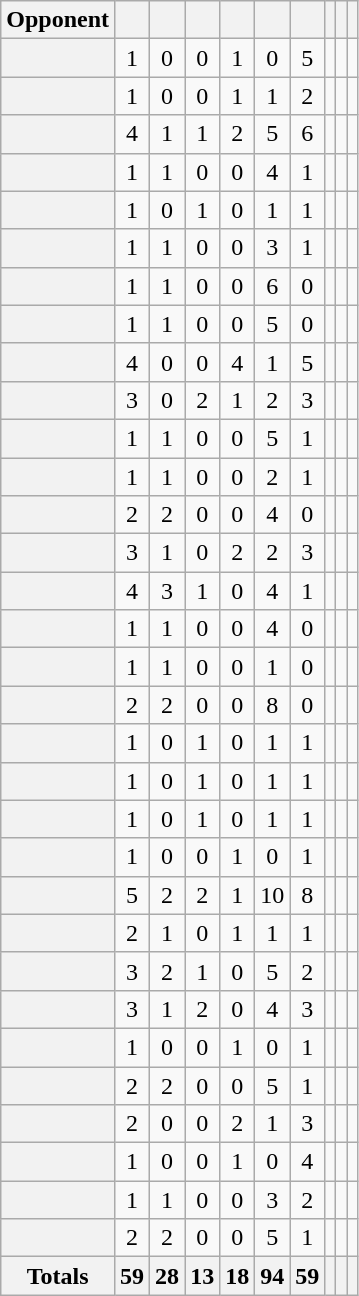<table class="wikitable plainrowheaders sortable" style="text-align:center">
<tr>
<th scope=col>Opponent</th>
<th scope=col></th>
<th scope=col></th>
<th scope=col></th>
<th scope=col></th>
<th scope=col></th>
<th scope=col></th>
<th scope=col></th>
<th scope=col></th>
<th scope=col></th>
</tr>
<tr>
<th scope=row style="text-align:left;"></th>
<td>1</td>
<td>0</td>
<td>0</td>
<td>1</td>
<td>0</td>
<td>5</td>
<td></td>
<td></td>
<td></td>
</tr>
<tr>
<th scope=row style="text-align:left;"></th>
<td>1</td>
<td>0</td>
<td>0</td>
<td>1</td>
<td>1</td>
<td>2</td>
<td></td>
<td></td>
<td></td>
</tr>
<tr>
<th scope=row style="text-align:left;"></th>
<td>4</td>
<td>1</td>
<td>1</td>
<td>2</td>
<td>5</td>
<td>6</td>
<td></td>
<td></td>
<td></td>
</tr>
<tr>
<th scope=row style="text-align:left;"></th>
<td>1</td>
<td>1</td>
<td>0</td>
<td>0</td>
<td>4</td>
<td>1</td>
<td></td>
<td></td>
<td></td>
</tr>
<tr>
<th scope=row style="text-align:left;"></th>
<td>1</td>
<td>0</td>
<td>1</td>
<td>0</td>
<td>1</td>
<td>1</td>
<td></td>
<td></td>
<td></td>
</tr>
<tr>
<th scope=row style="text-align:left;"></th>
<td>1</td>
<td>1</td>
<td>0</td>
<td>0</td>
<td>3</td>
<td>1</td>
<td></td>
<td></td>
<td></td>
</tr>
<tr>
<th scope=row style="text-align:left;"></th>
<td>1</td>
<td>1</td>
<td>0</td>
<td>0</td>
<td>6</td>
<td>0</td>
<td></td>
<td></td>
<td></td>
</tr>
<tr>
<th scope=row style="text-align:left;"></th>
<td>1</td>
<td>1</td>
<td>0</td>
<td>0</td>
<td>5</td>
<td>0</td>
<td></td>
<td></td>
<td></td>
</tr>
<tr>
<th scope=row style="text-align:left;"></th>
<td>4</td>
<td>0</td>
<td>0</td>
<td>4</td>
<td>1</td>
<td>5</td>
<td></td>
<td></td>
<td></td>
</tr>
<tr>
<th scope=row style="text-align:left;"></th>
<td>3</td>
<td>0</td>
<td>2</td>
<td>1</td>
<td>2</td>
<td>3</td>
<td></td>
<td></td>
<td></td>
</tr>
<tr>
<th scope=row style="text-align:left;"></th>
<td>1</td>
<td>1</td>
<td>0</td>
<td>0</td>
<td>5</td>
<td>1</td>
<td></td>
<td></td>
<td></td>
</tr>
<tr>
<th scope=row style="text-align:left;"></th>
<td>1</td>
<td>1</td>
<td>0</td>
<td>0</td>
<td>2</td>
<td>1</td>
<td></td>
<td></td>
<td></td>
</tr>
<tr>
<th scope=row style="text-align:left;"></th>
<td>2</td>
<td>2</td>
<td>0</td>
<td>0</td>
<td>4</td>
<td>0</td>
<td></td>
<td></td>
<td></td>
</tr>
<tr>
<th scope=row style="text-align:left;"></th>
<td>3</td>
<td>1</td>
<td>0</td>
<td>2</td>
<td>2</td>
<td>3</td>
<td></td>
<td></td>
<td></td>
</tr>
<tr>
<th scope=row style="text-align:left;"></th>
<td>4</td>
<td>3</td>
<td>1</td>
<td>0</td>
<td>4</td>
<td>1</td>
<td></td>
<td></td>
<td></td>
</tr>
<tr>
<th scope=row style="text-align:left;"></th>
<td>1</td>
<td>1</td>
<td>0</td>
<td>0</td>
<td>4</td>
<td>0</td>
<td></td>
<td></td>
<td></td>
</tr>
<tr>
<th scope=row style="text-align:left;"></th>
<td>1</td>
<td>1</td>
<td>0</td>
<td>0</td>
<td>1</td>
<td>0</td>
<td></td>
<td></td>
<td></td>
</tr>
<tr>
<th scope=row style="text-align:left;"></th>
<td>2</td>
<td>2</td>
<td>0</td>
<td>0</td>
<td>8</td>
<td>0</td>
<td></td>
<td></td>
<td></td>
</tr>
<tr>
<th scope=row style="text-align:left;"></th>
<td>1</td>
<td>0</td>
<td>1</td>
<td>0</td>
<td>1</td>
<td>1</td>
<td></td>
<td></td>
<td></td>
</tr>
<tr>
<th scope=row style="text-align:left;"></th>
<td>1</td>
<td>0</td>
<td>1</td>
<td>0</td>
<td>1</td>
<td>1</td>
<td></td>
<td></td>
<td></td>
</tr>
<tr>
<th scope=row style="text-align:left;"></th>
<td>1</td>
<td>0</td>
<td>1</td>
<td>0</td>
<td>1</td>
<td>1</td>
<td></td>
<td></td>
<td></td>
</tr>
<tr>
<th scope=row style="text-align:left;"></th>
<td>1</td>
<td>0</td>
<td>0</td>
<td>1</td>
<td>0</td>
<td>1</td>
<td></td>
<td></td>
<td></td>
</tr>
<tr>
<th scope=row style="text-align:left;"></th>
<td>5</td>
<td>2</td>
<td>2</td>
<td>1</td>
<td>10</td>
<td>8</td>
<td></td>
<td></td>
<td></td>
</tr>
<tr>
<th scope=row style="text-align:left;"></th>
<td>2</td>
<td>1</td>
<td>0</td>
<td>1</td>
<td>1</td>
<td>1</td>
<td></td>
<td></td>
<td></td>
</tr>
<tr>
<th scope=row style="text-align:left;"></th>
<td>3</td>
<td>2</td>
<td>1</td>
<td>0</td>
<td>5</td>
<td>2</td>
<td></td>
<td></td>
<td></td>
</tr>
<tr>
<th scope=row style="text-align:left;"></th>
<td>3</td>
<td>1</td>
<td>2</td>
<td>0</td>
<td>4</td>
<td>3</td>
<td></td>
<td></td>
<td></td>
</tr>
<tr>
<th scope=row style="text-align:left;"></th>
<td>1</td>
<td>0</td>
<td>0</td>
<td>1</td>
<td>0</td>
<td>1</td>
<td></td>
<td></td>
<td></td>
</tr>
<tr>
<th scope=row style="text-align:left;"></th>
<td>2</td>
<td>2</td>
<td>0</td>
<td>0</td>
<td>5</td>
<td>1</td>
<td></td>
<td></td>
<td></td>
</tr>
<tr>
<th scope=row style="text-align:left;"></th>
<td>2</td>
<td>0</td>
<td>0</td>
<td>2</td>
<td>1</td>
<td>3</td>
<td></td>
<td></td>
<td></td>
</tr>
<tr>
<th scope=row style="text-align:left;"></th>
<td>1</td>
<td>0</td>
<td>0</td>
<td>1</td>
<td>0</td>
<td>4</td>
<td></td>
<td></td>
<td></td>
</tr>
<tr>
<th scope=row style="text-align:left;"></th>
<td>1</td>
<td>1</td>
<td>0</td>
<td>0</td>
<td>3</td>
<td>2</td>
<td></td>
<td></td>
<td></td>
</tr>
<tr>
<th scope=row style="text-align:left;"></th>
<td>2</td>
<td>2</td>
<td>0</td>
<td>0</td>
<td>5</td>
<td>1</td>
<td></td>
<td></td>
<td></td>
</tr>
<tr class="sortbottom">
<th>Totals</th>
<th>59</th>
<th>28</th>
<th>13</th>
<th>18</th>
<th>94</th>
<th>59</th>
<th></th>
<th></th>
<th></th>
</tr>
</table>
